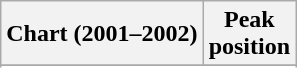<table class="wikitable sortable">
<tr>
<th align="left">Chart (2001–2002)</th>
<th align="center">Peak<br>position</th>
</tr>
<tr>
</tr>
<tr>
</tr>
<tr>
</tr>
</table>
